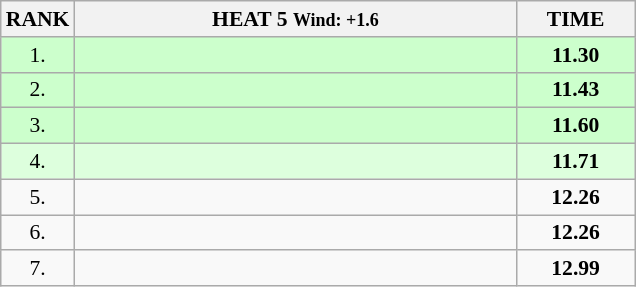<table class="wikitable" style="border-collapse: collapse; font-size: 90%;">
<tr>
<th>RANK</th>
<th style="width: 20em">HEAT 5 <small>Wind: +1.6</small></th>
<th style="width: 5em">TIME</th>
</tr>
<tr style="background:#ccffcc;">
<td align="center">1.</td>
<td></td>
<td align="center"><strong>11.30</strong></td>
</tr>
<tr style="background:#ccffcc;">
<td align="center">2.</td>
<td></td>
<td align="center"><strong>11.43</strong></td>
</tr>
<tr style="background:#ccffcc;">
<td align="center">3.</td>
<td></td>
<td align="center"><strong>11.60</strong></td>
</tr>
<tr style="background:#ddffdd;">
<td align="center">4.</td>
<td></td>
<td align="center"><strong>11.71</strong></td>
</tr>
<tr>
<td align="center">5.</td>
<td></td>
<td align="center"><strong>12.26</strong></td>
</tr>
<tr>
<td align="center">6.</td>
<td></td>
<td align="center"><strong>12.26</strong></td>
</tr>
<tr>
<td align="center">7.</td>
<td></td>
<td align="center"><strong>12.99</strong></td>
</tr>
</table>
